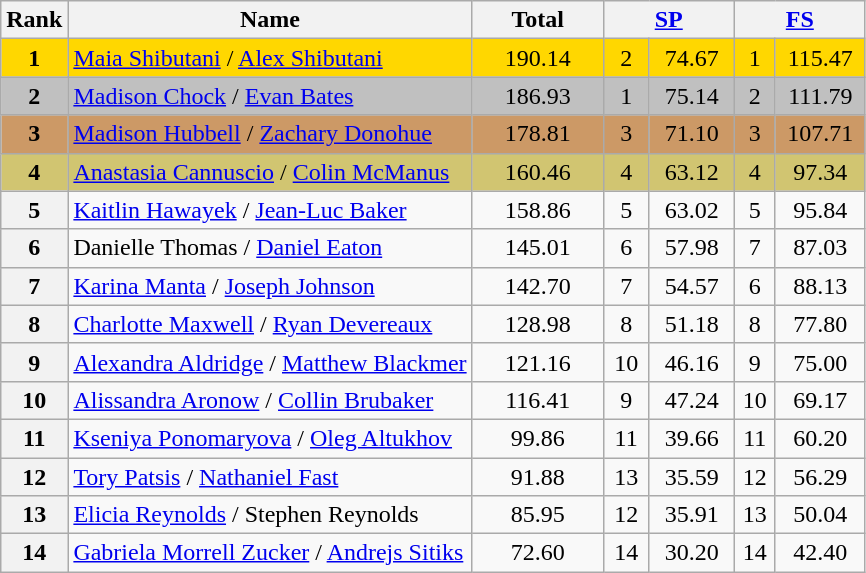<table class="wikitable sortable">
<tr>
<th>Rank</th>
<th>Name</th>
<th width="80px">Total</th>
<th colspan="2" width="80px"><a href='#'>SP</a></th>
<th colspan="2" width="80px"><a href='#'>FS</a></th>
</tr>
<tr bgcolor="gold">
<td align="center"><strong>1</strong></td>
<td><a href='#'>Maia Shibutani</a> / <a href='#'>Alex Shibutani</a></td>
<td align="center">190.14</td>
<td align="center">2</td>
<td align="center">74.67</td>
<td align="center">1</td>
<td align="center">115.47</td>
</tr>
<tr bgcolor="silver">
<td align="center"><strong>2</strong></td>
<td><a href='#'>Madison Chock</a> / <a href='#'>Evan Bates</a></td>
<td align="center">186.93</td>
<td align="center">1</td>
<td align="center">75.14</td>
<td align="center">2</td>
<td align="center">111.79</td>
</tr>
<tr bgcolor="cc9966">
<td align="center"><strong>3</strong></td>
<td><a href='#'>Madison Hubbell</a> / <a href='#'>Zachary Donohue</a></td>
<td align="center">178.81</td>
<td align="center">3</td>
<td align="center">71.10</td>
<td align="center">3</td>
<td align="center">107.71</td>
</tr>
<tr bgcolor="#d1c571">
<td align="center"><strong>4</strong></td>
<td><a href='#'>Anastasia Cannuscio</a> / <a href='#'>Colin McManus</a></td>
<td align="center">160.46</td>
<td align="center">4</td>
<td align="center">63.12</td>
<td align="center">4</td>
<td align="center">97.34</td>
</tr>
<tr>
<th>5</th>
<td><a href='#'>Kaitlin Hawayek</a> / <a href='#'>Jean-Luc Baker</a></td>
<td align="center">158.86</td>
<td align="center">5</td>
<td align="center">63.02</td>
<td align="center">5</td>
<td align="center">95.84</td>
</tr>
<tr>
<th>6</th>
<td>Danielle Thomas / <a href='#'>Daniel Eaton</a></td>
<td align="center">145.01</td>
<td align="center">6</td>
<td align="center">57.98</td>
<td align="center">7</td>
<td align="center">87.03</td>
</tr>
<tr>
<th>7</th>
<td><a href='#'>Karina Manta</a> / <a href='#'>Joseph Johnson</a></td>
<td align="center">142.70</td>
<td align="center">7</td>
<td align="center">54.57</td>
<td align="center">6</td>
<td align="center">88.13</td>
</tr>
<tr>
<th>8</th>
<td><a href='#'>Charlotte Maxwell</a> / <a href='#'>Ryan Devereaux</a></td>
<td align="center">128.98</td>
<td align="center">8</td>
<td align="center">51.18</td>
<td align="center">8</td>
<td align="center">77.80</td>
</tr>
<tr>
<th>9</th>
<td><a href='#'>Alexandra Aldridge</a> / <a href='#'>Matthew Blackmer</a></td>
<td align="center">121.16</td>
<td align="center">10</td>
<td align="center">46.16</td>
<td align="center">9</td>
<td align="center">75.00</td>
</tr>
<tr>
<th>10</th>
<td><a href='#'>Alissandra Aronow</a> / <a href='#'>Collin Brubaker</a></td>
<td align="center">116.41</td>
<td align="center">9</td>
<td align="center">47.24</td>
<td align="center">10</td>
<td align="center">69.17</td>
</tr>
<tr>
<th>11</th>
<td><a href='#'>Kseniya Ponomaryova</a> / <a href='#'>Oleg Altukhov</a></td>
<td align="center">99.86</td>
<td align="center">11</td>
<td align="center">39.66</td>
<td align="center">11</td>
<td align="center">60.20</td>
</tr>
<tr>
<th>12</th>
<td><a href='#'>Tory Patsis</a> / <a href='#'>Nathaniel Fast</a></td>
<td align="center">91.88</td>
<td align="center">13</td>
<td align="center">35.59</td>
<td align="center">12</td>
<td align="center">56.29</td>
</tr>
<tr>
<th>13</th>
<td><a href='#'>Elicia Reynolds</a> / Stephen Reynolds</td>
<td align="center">85.95</td>
<td align="center">12</td>
<td align="center">35.91</td>
<td align="center">13</td>
<td align="center">50.04</td>
</tr>
<tr>
<th>14</th>
<td><a href='#'>Gabriela Morrell Zucker</a> / <a href='#'>Andrejs Sitiks</a></td>
<td align="center">72.60</td>
<td align="center">14</td>
<td align="center">30.20</td>
<td align="center">14</td>
<td align="center">42.40</td>
</tr>
</table>
